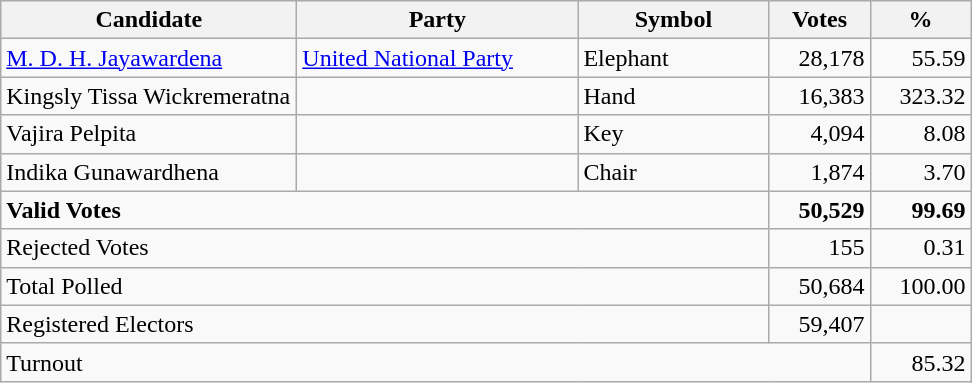<table class="wikitable" border="1" style="text-align:right;">
<tr>
<th align=left width="190">Candidate</th>
<th align=left width="180">Party</th>
<th align=left width="120">Symbol</th>
<th align=left width="60">Votes</th>
<th align=left width="60">%</th>
</tr>
<tr>
<td align=left><a href='#'>M. D. H. Jayawardena</a></td>
<td align=left><a href='#'>United National Party</a></td>
<td align=left>Elephant</td>
<td align=right>28,178</td>
<td align=right>55.59</td>
</tr>
<tr>
<td align=left>Kingsly Tissa Wickremeratna</td>
<td></td>
<td align=left>Hand</td>
<td align=right>16,383</td>
<td align=right>323.32</td>
</tr>
<tr>
<td align=left>Vajira Pelpita</td>
<td></td>
<td align=left>Key</td>
<td align=right>4,094</td>
<td align=right>8.08</td>
</tr>
<tr>
<td align=left>Indika Gunawardhena</td>
<td></td>
<td align=left>Chair</td>
<td align=right>1,874</td>
<td align=right>3.70</td>
</tr>
<tr>
<td align=left colspan=3><strong>Valid Votes</strong></td>
<td align=right><strong>50,529</strong></td>
<td align=right><strong>99.69</strong></td>
</tr>
<tr>
<td align=left colspan=3>Rejected Votes</td>
<td align=right>155</td>
<td align=right>0.31</td>
</tr>
<tr>
<td align=left colspan=3>Total Polled</td>
<td align=right>50,684</td>
<td align=right>100.00</td>
</tr>
<tr>
<td align=left colspan=3>Registered Electors</td>
<td align=right>59,407</td>
<td></td>
</tr>
<tr>
<td align=left colspan=4>Turnout</td>
<td align=right>85.32</td>
</tr>
</table>
